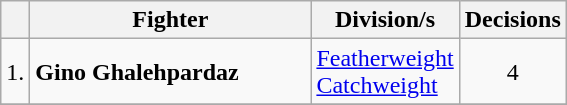<table class=wikitable>
<tr>
<th></th>
<th width=180>Fighter</th>
<th>Division/s</th>
<th>Decisions</th>
</tr>
<tr>
<td rowspan=1>1.</td>
<td> <strong>Gino Ghalehpardaz</strong></td>
<td><a href='#'>Featherweight</a><br> <a href='#'>Catchweight</a></td>
<td rowspan=1 style="text-align:center;">4</td>
</tr>
<tr>
</tr>
</table>
